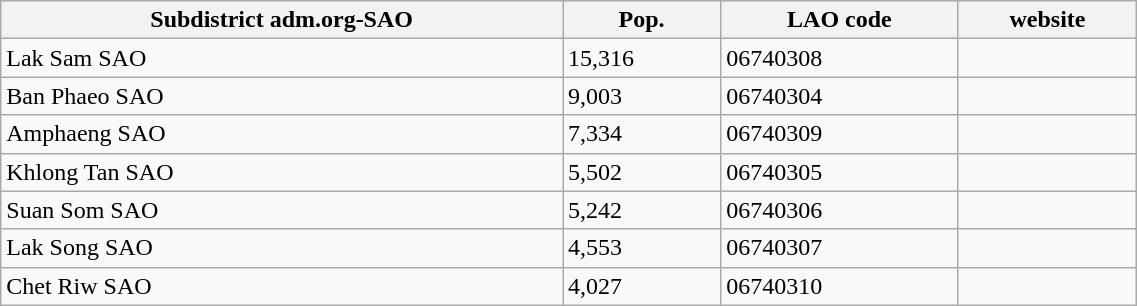<table class="wikitable" style="width:60%;">
<tr>
<th>Subdistrict adm.org-SAO</th>
<th>Pop.</th>
<th>LAO code</th>
<th>website</th>
</tr>
<tr>
<td>Lak Sam SAO</td>
<td>15,316</td>
<td>06740308</td>
<td></td>
</tr>
<tr>
<td>Ban Phaeo SAO</td>
<td>9,003</td>
<td>06740304</td>
<td></td>
</tr>
<tr>
<td>Amphaeng SAO</td>
<td>7,334</td>
<td>06740309</td>
<td></td>
</tr>
<tr>
<td>Khlong Tan SAO</td>
<td>5,502</td>
<td>06740305</td>
<td></td>
</tr>
<tr>
<td>Suan Som SAO</td>
<td>5,242</td>
<td>06740306</td>
<td></td>
</tr>
<tr>
<td>Lak Song SAO</td>
<td>4,553</td>
<td>06740307</td>
<td></td>
</tr>
<tr>
<td>Chet Riw SAO</td>
<td>4,027</td>
<td>06740310</td>
<td></td>
</tr>
</table>
